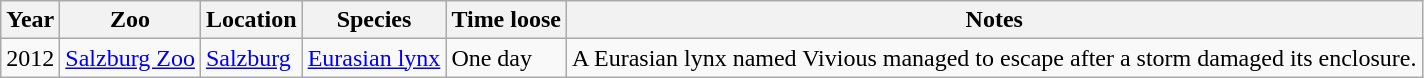<table class="wikitable sortable">
<tr>
<th data-sort-type="number">Year</th>
<th>Zoo</th>
<th>Location</th>
<th>Species</th>
<th>Time loose</th>
<th>Notes</th>
</tr>
<tr>
<td>2012</td>
<td><a href='#'>Salzburg Zoo</a></td>
<td><a href='#'>Salzburg</a></td>
<td><a href='#'>Eurasian lynx</a></td>
<td>One day</td>
<td>A Eurasian lynx named Vivious managed to escape after a storm damaged its enclosure.</td>
</tr>
</table>
